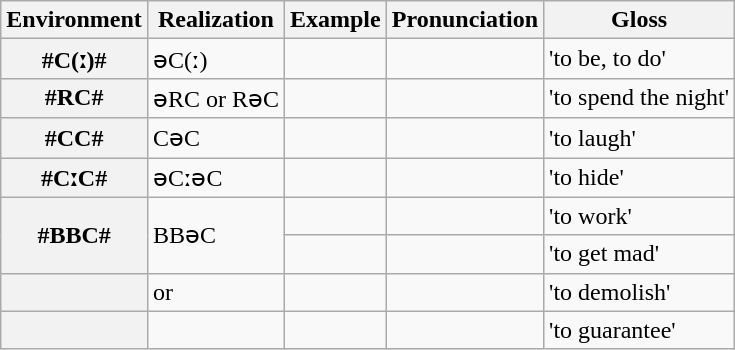<table class="wikitable">
<tr>
<th>Environment</th>
<th>Realization</th>
<th>Example</th>
<th>Pronunciation</th>
<th>Gloss</th>
</tr>
<tr>
<th>#C(ː)#</th>
<td>əC(ː)</td>
<td></td>
<td></td>
<td>'to be, to do'</td>
</tr>
<tr>
<th>#RC#</th>
<td>əRC or RəC</td>
<td></td>
<td></td>
<td>'to spend the night'</td>
</tr>
<tr>
<th>#CC#</th>
<td>CəC</td>
<td></td>
<td></td>
<td>'to laugh'</td>
</tr>
<tr>
<th>#CːC#</th>
<td>əCːəC</td>
<td></td>
<td></td>
<td>'to hide'</td>
</tr>
<tr>
<th rowspan="2">#BBC#</th>
<td rowspan="2">BBəC</td>
<td></td>
<td></td>
<td>'to work'</td>
</tr>
<tr>
<td></td>
<td></td>
<td>'to get mad'</td>
</tr>
<tr>
<th></th>
<td> or </td>
<td></td>
<td></td>
<td>'to demolish'</td>
</tr>
<tr>
<th></th>
<td></td>
<td></td>
<td></td>
<td>'to guarantee'</td>
</tr>
</table>
